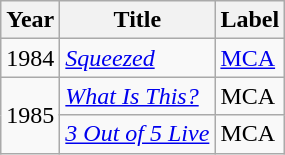<table class="wikitable">
<tr>
<th><strong>Year</strong></th>
<th><strong>Title</strong></th>
<th><strong>Label</strong></th>
</tr>
<tr>
<td>1984</td>
<td><em><a href='#'>Squeezed</a></em></td>
<td><a href='#'>MCA</a></td>
</tr>
<tr>
<td rowspan="2">1985</td>
<td><em><a href='#'>What Is This?</a></em></td>
<td>MCA</td>
</tr>
<tr>
<td><em><a href='#'>3 Out of 5 Live</a></em></td>
<td>MCA</td>
</tr>
</table>
